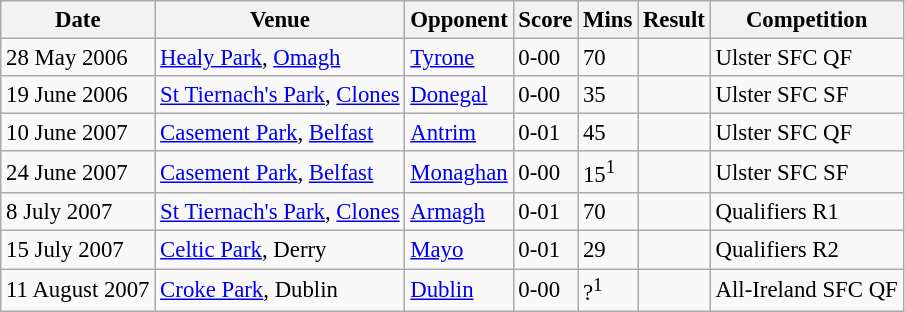<table class="wikitable" style="font-size: 95%;">
<tr>
<th>Date</th>
<th>Venue</th>
<th>Opponent</th>
<th>Score</th>
<th>Mins</th>
<th>Result</th>
<th>Competition</th>
</tr>
<tr>
<td>28 May 2006</td>
<td><a href='#'>Healy Park</a>, <a href='#'>Omagh</a></td>
<td><a href='#'>Tyrone</a></td>
<td>0-00</td>
<td>70</td>
<td></td>
<td>Ulster SFC QF</td>
</tr>
<tr>
<td>19 June 2006</td>
<td><a href='#'>St Tiernach's Park</a>, <a href='#'>Clones</a></td>
<td><a href='#'>Donegal</a></td>
<td>0-00</td>
<td>35</td>
<td></td>
<td>Ulster SFC SF</td>
</tr>
<tr>
<td>10 June 2007</td>
<td><a href='#'>Casement Park</a>, <a href='#'>Belfast</a></td>
<td><a href='#'>Antrim</a></td>
<td>0-01</td>
<td>45</td>
<td></td>
<td>Ulster SFC QF</td>
</tr>
<tr>
<td>24 June 2007</td>
<td><a href='#'>Casement Park</a>, <a href='#'>Belfast</a></td>
<td><a href='#'>Monaghan</a></td>
<td>0-00</td>
<td>15<sup>1</sup><br></td>
<td></td>
<td>Ulster SFC SF</td>
</tr>
<tr>
<td>8 July 2007</td>
<td><a href='#'>St Tiernach's Park</a>, <a href='#'>Clones</a></td>
<td><a href='#'>Armagh</a></td>
<td>0-01</td>
<td>70</td>
<td></td>
<td>Qualifiers R1</td>
</tr>
<tr>
<td>15 July 2007</td>
<td><a href='#'>Celtic Park</a>, Derry</td>
<td><a href='#'>Mayo</a></td>
<td>0-01</td>
<td>29</td>
<td></td>
<td>Qualifiers R2</td>
</tr>
<tr>
<td>11 August 2007</td>
<td><a href='#'>Croke Park</a>, Dublin</td>
<td><a href='#'>Dublin</a></td>
<td>0-00</td>
<td>?<sup>1</sup><br></td>
<td></td>
<td>All-Ireland SFC QF</td>
</tr>
</table>
